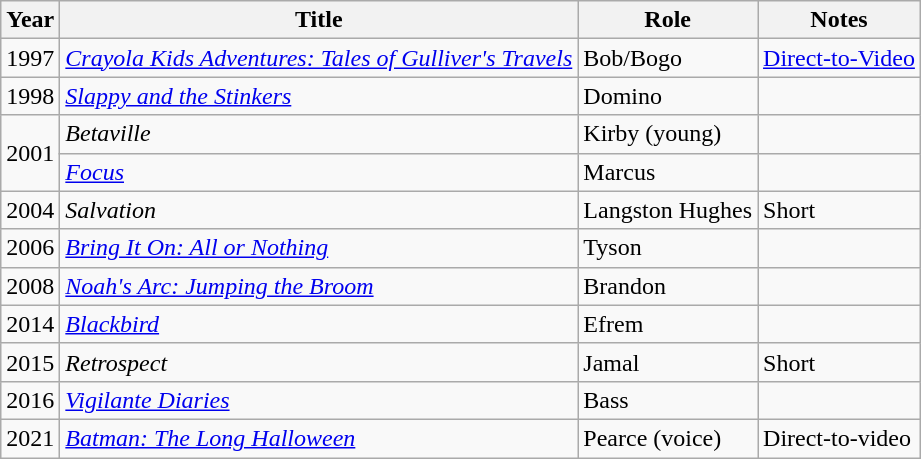<table class="wikitable sortable">
<tr>
<th>Year</th>
<th>Title</th>
<th>Role</th>
<th>Notes</th>
</tr>
<tr>
<td>1997</td>
<td><em><a href='#'>Crayola Kids Adventures: Tales of Gulliver's Travels</a></em></td>
<td>Bob/Bogo</td>
<td><a href='#'>Direct-to-Video</a></td>
</tr>
<tr>
<td>1998</td>
<td><em><a href='#'>Slappy and the Stinkers</a></em></td>
<td>Domino</td>
<td></td>
</tr>
<tr>
<td rowspan=2>2001</td>
<td><em>Betaville</em></td>
<td>Kirby (young)</td>
<td></td>
</tr>
<tr>
<td><em><a href='#'>Focus</a></em></td>
<td>Marcus</td>
<td></td>
</tr>
<tr>
<td>2004</td>
<td><em>Salvation</em></td>
<td>Langston Hughes</td>
<td>Short</td>
</tr>
<tr>
<td>2006</td>
<td><em><a href='#'>Bring It On: All or Nothing</a></em></td>
<td>Tyson</td>
<td></td>
</tr>
<tr>
<td>2008</td>
<td><em><a href='#'>Noah's Arc: Jumping the Broom</a></em></td>
<td>Brandon</td>
<td></td>
</tr>
<tr>
<td>2014</td>
<td><em><a href='#'>Blackbird</a></em></td>
<td>Efrem</td>
<td></td>
</tr>
<tr>
<td>2015</td>
<td><em>Retrospect</em></td>
<td>Jamal</td>
<td>Short</td>
</tr>
<tr>
<td>2016</td>
<td><em><a href='#'>Vigilante Diaries</a></em></td>
<td>Bass</td>
<td></td>
</tr>
<tr>
<td>2021</td>
<td><em><a href='#'>Batman: The Long Halloween</a></em></td>
<td>Pearce (voice)</td>
<td>Direct-to-video</td>
</tr>
</table>
